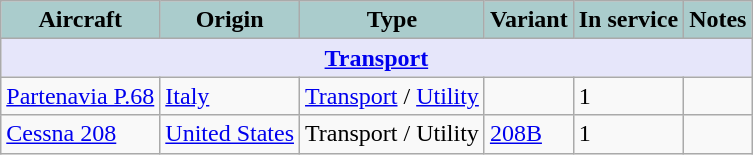<table class="wikitable">
<tr>
<th style="text-align:center; background:#acc;">Aircraft</th>
<th style="text-align: center; background:#acc;">Origin</th>
<th style="text-align:l center; background:#acc;">Type</th>
<th style="text-align:left; background:#acc;">Variant</th>
<th style="text-align:center; background:#acc;">In service</th>
<th style="text-align: center; background:#acc;">Notes</th>
</tr>
<tr>
<th style="align: center; background: lavender;" colspan="7"><a href='#'>Transport</a></th>
</tr>
<tr>
<td><a href='#'>Partenavia P.68</a></td>
<td><a href='#'>Italy</a></td>
<td><a href='#'>Transport</a> / <a href='#'>Utility</a></td>
<td></td>
<td>1</td>
<td></td>
</tr>
<tr>
<td><a href='#'>Cessna 208</a></td>
<td><a href='#'>United States</a></td>
<td>Transport / Utility</td>
<td><a href='#'>208B</a></td>
<td>1</td>
<td></td>
</tr>
</table>
